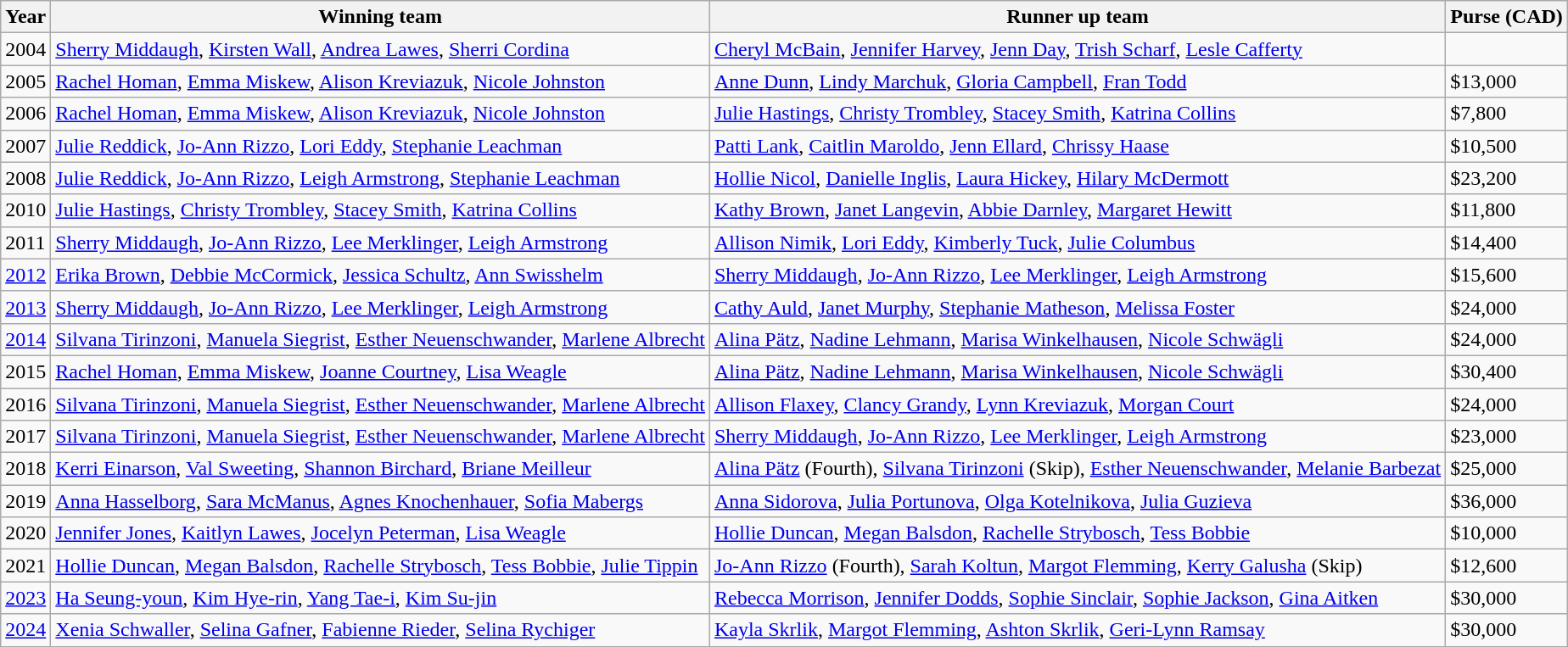<table class="wikitable">
<tr>
<th scope="col">Year</th>
<th scope="col">Winning team</th>
<th scope="col">Runner up team</th>
<th scope="col">Purse (CAD)</th>
</tr>
<tr>
<td>2004</td>
<td> <a href='#'>Sherry Middaugh</a>, <a href='#'>Kirsten Wall</a>, <a href='#'>Andrea Lawes</a>, <a href='#'>Sherri Cordina</a></td>
<td> <a href='#'>Cheryl McBain</a>, <a href='#'>Jennifer Harvey</a>, <a href='#'>Jenn Day</a>, <a href='#'>Trish Scharf</a>, <a href='#'>Lesle Cafferty</a></td>
<td></td>
</tr>
<tr>
<td>2005</td>
<td> <a href='#'>Rachel Homan</a>, <a href='#'>Emma Miskew</a>, <a href='#'>Alison Kreviazuk</a>, <a href='#'>Nicole Johnston</a></td>
<td> <a href='#'>Anne Dunn</a>, <a href='#'>Lindy Marchuk</a>, <a href='#'>Gloria Campbell</a>, <a href='#'>Fran Todd</a></td>
<td>$13,000</td>
</tr>
<tr>
<td>2006</td>
<td> <a href='#'>Rachel Homan</a>, <a href='#'>Emma Miskew</a>, <a href='#'>Alison Kreviazuk</a>, <a href='#'>Nicole Johnston</a></td>
<td> <a href='#'>Julie Hastings</a>, <a href='#'>Christy Trombley</a>, <a href='#'>Stacey Smith</a>, <a href='#'>Katrina Collins</a></td>
<td>$7,800</td>
</tr>
<tr>
<td>2007</td>
<td> <a href='#'>Julie Reddick</a>, <a href='#'>Jo-Ann Rizzo</a>, <a href='#'>Lori Eddy</a>, <a href='#'>Stephanie Leachman</a></td>
<td> <a href='#'>Patti Lank</a>, <a href='#'>Caitlin Maroldo</a>, <a href='#'>Jenn Ellard</a>, <a href='#'>Chrissy Haase</a></td>
<td>$10,500</td>
</tr>
<tr>
<td>2008</td>
<td> <a href='#'>Julie Reddick</a>, <a href='#'>Jo-Ann Rizzo</a>, <a href='#'>Leigh Armstrong</a>, <a href='#'>Stephanie Leachman</a></td>
<td> <a href='#'>Hollie Nicol</a>, <a href='#'>Danielle Inglis</a>, <a href='#'>Laura Hickey</a>, <a href='#'>Hilary McDermott</a></td>
<td>$23,200</td>
</tr>
<tr>
<td>2010</td>
<td> <a href='#'>Julie Hastings</a>, <a href='#'>Christy Trombley</a>, <a href='#'>Stacey Smith</a>, <a href='#'>Katrina Collins</a></td>
<td> <a href='#'>Kathy Brown</a>, <a href='#'>Janet Langevin</a>, <a href='#'>Abbie Darnley</a>, <a href='#'>Margaret Hewitt</a></td>
<td>$11,800</td>
</tr>
<tr>
<td>2011</td>
<td> <a href='#'>Sherry Middaugh</a>, <a href='#'>Jo-Ann Rizzo</a>, <a href='#'>Lee Merklinger</a>, <a href='#'>Leigh Armstrong</a></td>
<td> <a href='#'>Allison Nimik</a>, <a href='#'>Lori Eddy</a>, <a href='#'>Kimberly Tuck</a>, <a href='#'>Julie Columbus</a></td>
<td>$14,400</td>
</tr>
<tr>
<td><a href='#'>2012</a></td>
<td> <a href='#'>Erika Brown</a>, <a href='#'>Debbie McCormick</a>, <a href='#'>Jessica Schultz</a>, <a href='#'>Ann Swisshelm</a></td>
<td> <a href='#'>Sherry Middaugh</a>, <a href='#'>Jo-Ann Rizzo</a>, <a href='#'>Lee Merklinger</a>, <a href='#'>Leigh Armstrong</a></td>
<td>$15,600</td>
</tr>
<tr>
<td><a href='#'>2013</a></td>
<td> <a href='#'>Sherry Middaugh</a>, <a href='#'>Jo-Ann Rizzo</a>, <a href='#'>Lee Merklinger</a>, <a href='#'>Leigh Armstrong</a></td>
<td> <a href='#'>Cathy Auld</a>, <a href='#'>Janet Murphy</a>, <a href='#'>Stephanie Matheson</a>, <a href='#'>Melissa Foster</a></td>
<td>$24,000</td>
</tr>
<tr>
<td><a href='#'>2014</a></td>
<td> <a href='#'>Silvana Tirinzoni</a>, <a href='#'>Manuela Siegrist</a>, <a href='#'>Esther Neuenschwander</a>, <a href='#'>Marlene Albrecht</a></td>
<td> <a href='#'>Alina Pätz</a>, <a href='#'>Nadine Lehmann</a>, <a href='#'>Marisa Winkelhausen</a>, <a href='#'>Nicole Schwägli</a></td>
<td>$24,000</td>
</tr>
<tr>
<td>2015</td>
<td> <a href='#'>Rachel Homan</a>, <a href='#'>Emma Miskew</a>, <a href='#'>Joanne Courtney</a>, <a href='#'>Lisa Weagle</a></td>
<td> <a href='#'>Alina Pätz</a>, <a href='#'>Nadine Lehmann</a>, <a href='#'>Marisa Winkelhausen</a>, <a href='#'>Nicole Schwägli</a></td>
<td>$30,400</td>
</tr>
<tr>
<td>2016</td>
<td> <a href='#'>Silvana Tirinzoni</a>, <a href='#'>Manuela Siegrist</a>, <a href='#'>Esther Neuenschwander</a>, <a href='#'>Marlene Albrecht</a></td>
<td> <a href='#'>Allison Flaxey</a>, <a href='#'>Clancy Grandy</a>, <a href='#'>Lynn Kreviazuk</a>, <a href='#'>Morgan Court</a></td>
<td>$24,000</td>
</tr>
<tr>
<td>2017</td>
<td> <a href='#'>Silvana Tirinzoni</a>, <a href='#'>Manuela Siegrist</a>, <a href='#'>Esther Neuenschwander</a>, <a href='#'>Marlene Albrecht</a></td>
<td> <a href='#'>Sherry Middaugh</a>, <a href='#'>Jo-Ann Rizzo</a>, <a href='#'>Lee Merklinger</a>, <a href='#'>Leigh Armstrong</a></td>
<td>$23,000</td>
</tr>
<tr>
<td>2018</td>
<td> <a href='#'>Kerri Einarson</a>, <a href='#'>Val Sweeting</a>, <a href='#'>Shannon Birchard</a>, <a href='#'>Briane Meilleur</a></td>
<td> <a href='#'>Alina Pätz</a> (Fourth), <a href='#'>Silvana Tirinzoni</a> (Skip), <a href='#'>Esther Neuenschwander</a>, <a href='#'>Melanie Barbezat</a></td>
<td>$25,000</td>
</tr>
<tr>
<td>2019</td>
<td> <a href='#'>Anna Hasselborg</a>, <a href='#'>Sara McManus</a>, <a href='#'>Agnes Knochenhauer</a>, <a href='#'>Sofia Mabergs</a></td>
<td> <a href='#'>Anna Sidorova</a>, <a href='#'>Julia Portunova</a>, <a href='#'>Olga Kotelnikova</a>, <a href='#'>Julia Guzieva</a></td>
<td>$36,000</td>
</tr>
<tr>
<td>2020</td>
<td> <a href='#'>Jennifer Jones</a>, <a href='#'>Kaitlyn Lawes</a>, <a href='#'>Jocelyn Peterman</a>, <a href='#'>Lisa Weagle</a></td>
<td> <a href='#'>Hollie Duncan</a>, <a href='#'>Megan Balsdon</a>, <a href='#'>Rachelle Strybosch</a>, <a href='#'>Tess Bobbie</a></td>
<td>$10,000</td>
</tr>
<tr>
<td>2021</td>
<td> <a href='#'>Hollie Duncan</a>, <a href='#'>Megan Balsdon</a>, <a href='#'>Rachelle Strybosch</a>, <a href='#'>Tess Bobbie</a>, <a href='#'>Julie Tippin</a></td>
<td> <a href='#'>Jo-Ann Rizzo</a> (Fourth), <a href='#'>Sarah Koltun</a>, <a href='#'>Margot Flemming</a>, <a href='#'>Kerry Galusha</a> (Skip)</td>
<td>$12,600</td>
</tr>
<tr>
<td><a href='#'>2023</a></td>
<td> <a href='#'>Ha Seung-youn</a>, <a href='#'>Kim Hye-rin</a>, <a href='#'>Yang Tae-i</a>, <a href='#'>Kim Su-jin</a></td>
<td> <a href='#'>Rebecca Morrison</a>, <a href='#'>Jennifer Dodds</a>, <a href='#'>Sophie Sinclair</a>, <a href='#'>Sophie Jackson</a>, <a href='#'>Gina Aitken</a></td>
<td>$30,000</td>
</tr>
<tr>
<td><a href='#'>2024</a></td>
<td> <a href='#'>Xenia Schwaller</a>, <a href='#'>Selina Gafner</a>, <a href='#'>Fabienne Rieder</a>, <a href='#'>Selina Rychiger</a></td>
<td> <a href='#'>Kayla Skrlik</a>, <a href='#'>Margot Flemming</a>, <a href='#'>Ashton Skrlik</a>, <a href='#'>Geri-Lynn Ramsay</a></td>
<td>$30,000</td>
</tr>
</table>
